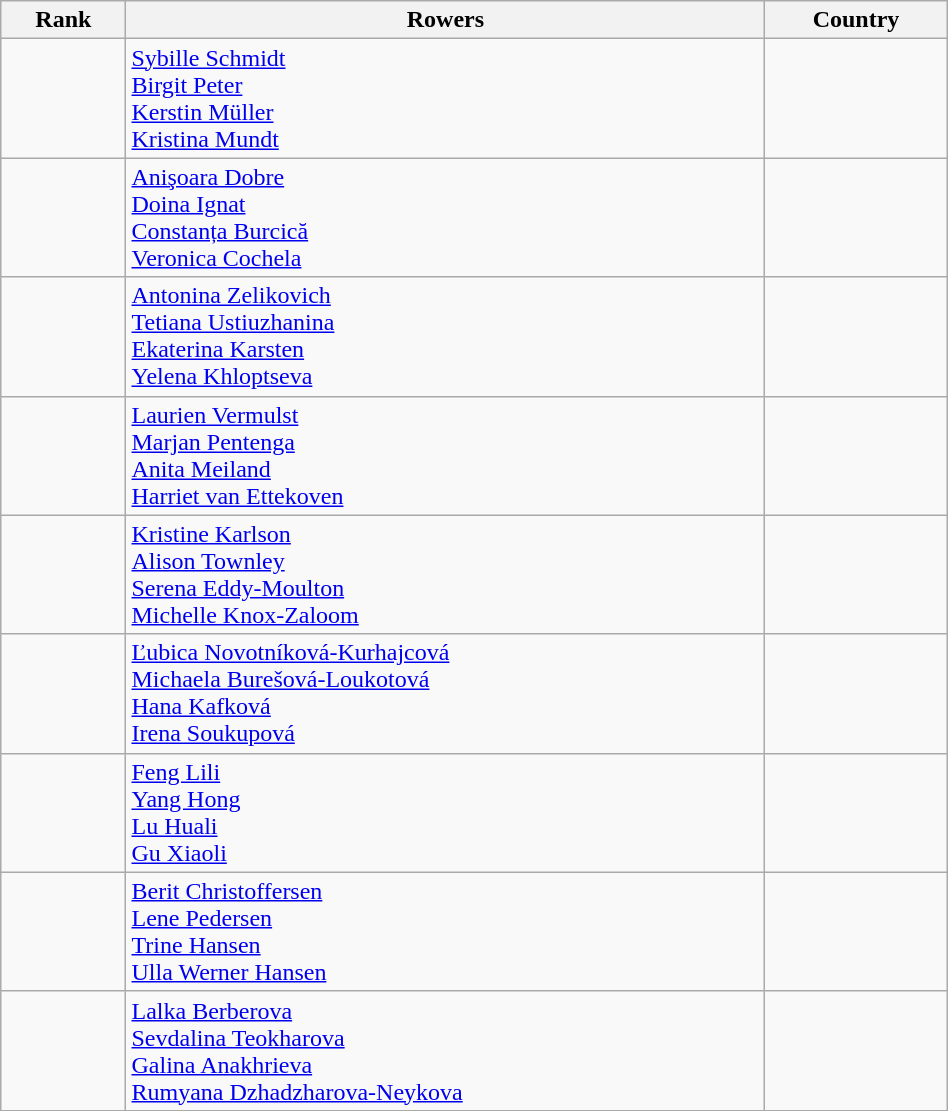<table class="wikitable" width=50%>
<tr>
<th>Rank</th>
<th>Rowers</th>
<th>Country</th>
</tr>
<tr>
<td></td>
<td><a href='#'>Sybille Schmidt</a><br><a href='#'>Birgit Peter</a><br><a href='#'>Kerstin Müller</a><br><a href='#'>Kristina Mundt</a></td>
<td></td>
</tr>
<tr>
<td></td>
<td><a href='#'>Anişoara Dobre</a><br><a href='#'>Doina Ignat</a><br><a href='#'>Constanța Burcică</a><br><a href='#'>Veronica Cochela</a></td>
<td></td>
</tr>
<tr>
<td></td>
<td><a href='#'>Antonina Zelikovich</a><br><a href='#'>Tetiana Ustiuzhanina</a><br><a href='#'>Ekaterina Karsten</a><br><a href='#'>Yelena Khloptseva</a></td>
<td></td>
</tr>
<tr>
<td></td>
<td><a href='#'>Laurien Vermulst</a><br><a href='#'>Marjan Pentenga</a><br><a href='#'>Anita Meiland</a><br><a href='#'>Harriet van Ettekoven</a></td>
<td></td>
</tr>
<tr>
<td></td>
<td><a href='#'>Kristine Karlson</a><br><a href='#'>Alison Townley</a><br><a href='#'>Serena Eddy-Moulton</a><br><a href='#'>Michelle Knox-Zaloom</a></td>
<td></td>
</tr>
<tr>
<td></td>
<td><a href='#'>Ľubica Novotníková-Kurhajcová</a><br><a href='#'>Michaela Burešová-Loukotová</a><br><a href='#'>Hana Kafková</a><br><a href='#'>Irena Soukupová</a></td>
<td></td>
</tr>
<tr>
<td></td>
<td><a href='#'>Feng Lili</a><br><a href='#'>Yang Hong</a><br><a href='#'>Lu Huali</a><br><a href='#'>Gu Xiaoli</a></td>
<td></td>
</tr>
<tr>
<td></td>
<td><a href='#'>Berit Christoffersen</a><br><a href='#'>Lene Pedersen</a><br><a href='#'>Trine Hansen</a><br><a href='#'>Ulla Werner Hansen</a></td>
<td></td>
</tr>
<tr>
<td></td>
<td><a href='#'>Lalka Berberova</a><br><a href='#'>Sevdalina Teokharova</a><br><a href='#'>Galina Anakhrieva</a><br><a href='#'>Rumyana Dzhadzharova-Neykova</a></td>
<td></td>
</tr>
</table>
